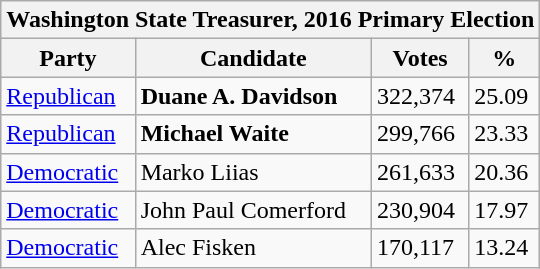<table class="wikitable">
<tr>
<th colspan="4">Washington State Treasurer, 2016 Primary Election</th>
</tr>
<tr>
<th><strong>Party</strong></th>
<th><strong>Candidate</strong></th>
<th><strong>Votes</strong></th>
<th><strong>%</strong></th>
</tr>
<tr>
<td><a href='#'>Republican</a></td>
<td><strong>Duane A. Davidson</strong></td>
<td>322,374</td>
<td>25.09</td>
</tr>
<tr>
<td><a href='#'>Republican</a></td>
<td><strong>Michael Waite</strong></td>
<td>299,766</td>
<td>23.33</td>
</tr>
<tr>
<td><a href='#'>Democratic</a></td>
<td>Marko Liias</td>
<td>261,633</td>
<td>20.36</td>
</tr>
<tr>
<td><a href='#'>Democratic</a></td>
<td>John Paul Comerford</td>
<td>230,904</td>
<td>17.97</td>
</tr>
<tr>
<td><a href='#'>Democratic</a></td>
<td>Alec Fisken</td>
<td>170,117</td>
<td>13.24</td>
</tr>
</table>
